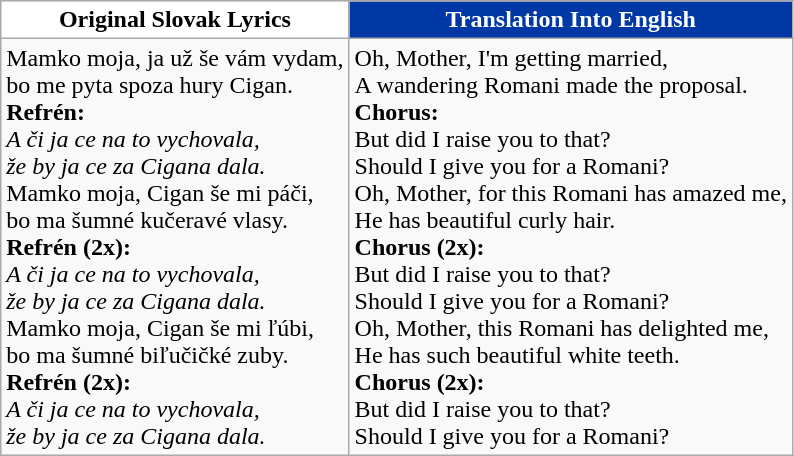<table class="wikitable">
<tr>
<td style="background:#FFFFFF; text-align:center; color:#000000;"><strong>Original Slovak Lyrics</strong></td>
<td style="background:#0039A6; text-align:center; color:#FFFFFF;"><strong>Translation Into English</strong></td>
</tr>
<tr>
<td>Mamko moja, ja už še vám vydam,<br>bo me pyta spoza hury Cigan.<br><strong>Refrén:</strong><br><em>A či ja ce na to vychovala,</em><br><em>že by ja ce za Cigana dala.</em><br>Mamko moja, Cigan še mi páči,<br>bo ma šumné kučeravé vlasy.<br><strong>Refrén (2x):</strong><br><em>A či ja ce na to vychovala,</em><br><em>že by ja ce za Cigana dala.</em><br>Mamko moja, Cigan še mi ľúbi,<br>bo ma šumné biľučičké zuby.<br><strong>Refrén (2x):</strong><br><em>A či ja ce na to vychovala,</em><br><em>že by ja ce za Cigana dala.</em></td>
<td>Oh, Mother, I'm getting married,<br>A wandering Romani made the proposal.<br><strong>Chorus:</strong><br>But did I raise you to that?<br>Should I give you for a Romani?<br>Oh, Mother, for this Romani has amazed me,<br>He has beautiful curly hair.<br><strong>Chorus (2x):</strong><br>But did I raise you to that?<br>Should I give you for a Romani?<br>Oh, Mother, this Romani has delighted me,<br>He has such beautiful white teeth.<br><strong>Chorus (2x):</strong><br>But did I raise you to that?<br>Should I give you for a Romani?</td>
</tr>
</table>
